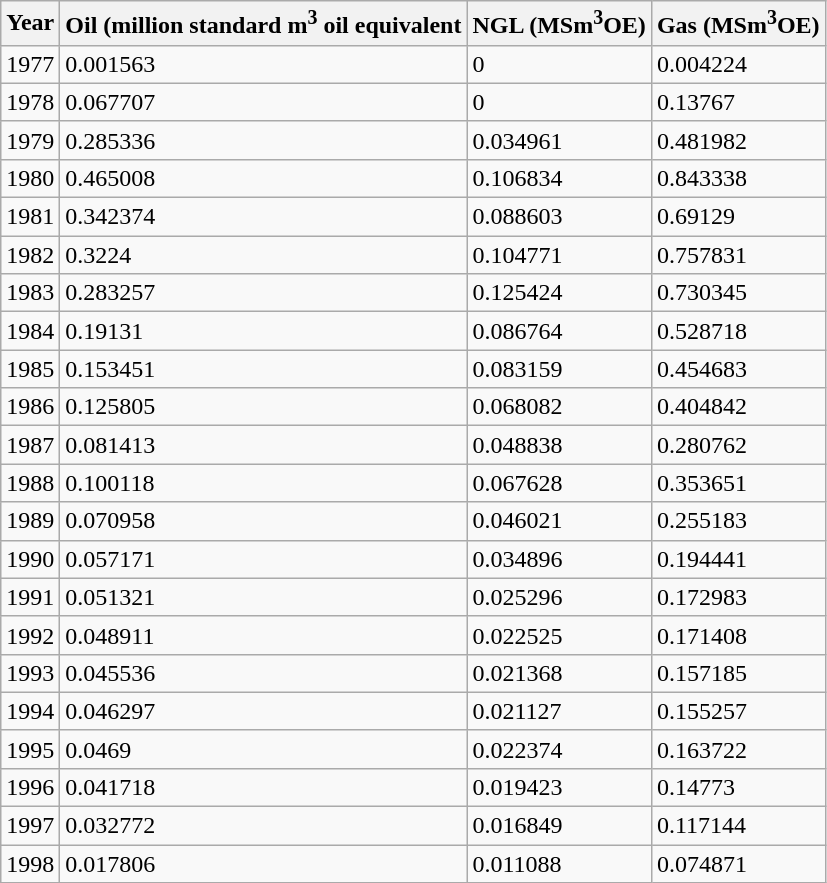<table class="wikitable">
<tr>
<th>Year</th>
<th>Oil (million standard m<sup>3</sup>  oil equivalent</th>
<th>NGL (MSm<sup>3</sup>OE)</th>
<th>Gas (MSm<sup>3</sup>OE)</th>
</tr>
<tr>
<td>1977</td>
<td>0.001563</td>
<td>0</td>
<td>0.004224</td>
</tr>
<tr>
<td>1978</td>
<td>0.067707</td>
<td>0</td>
<td>0.13767</td>
</tr>
<tr>
<td>1979</td>
<td>0.285336</td>
<td>0.034961</td>
<td>0.481982</td>
</tr>
<tr>
<td>1980</td>
<td>0.465008</td>
<td>0.106834</td>
<td>0.843338</td>
</tr>
<tr>
<td>1981</td>
<td>0.342374</td>
<td>0.088603</td>
<td>0.69129</td>
</tr>
<tr>
<td>1982</td>
<td>0.3224</td>
<td>0.104771</td>
<td>0.757831</td>
</tr>
<tr>
<td>1983</td>
<td>0.283257</td>
<td>0.125424</td>
<td>0.730345</td>
</tr>
<tr>
<td>1984</td>
<td>0.19131</td>
<td>0.086764</td>
<td>0.528718</td>
</tr>
<tr>
<td>1985</td>
<td>0.153451</td>
<td>0.083159</td>
<td>0.454683</td>
</tr>
<tr>
<td>1986</td>
<td>0.125805</td>
<td>0.068082</td>
<td>0.404842</td>
</tr>
<tr>
<td>1987</td>
<td>0.081413</td>
<td>0.048838</td>
<td>0.280762</td>
</tr>
<tr>
<td>1988</td>
<td>0.100118</td>
<td>0.067628</td>
<td>0.353651</td>
</tr>
<tr>
<td>1989</td>
<td>0.070958</td>
<td>0.046021</td>
<td>0.255183</td>
</tr>
<tr>
<td>1990</td>
<td>0.057171</td>
<td>0.034896</td>
<td>0.194441</td>
</tr>
<tr>
<td>1991</td>
<td>0.051321</td>
<td>0.025296</td>
<td>0.172983</td>
</tr>
<tr>
<td>1992</td>
<td>0.048911</td>
<td>0.022525</td>
<td>0.171408</td>
</tr>
<tr>
<td>1993</td>
<td>0.045536</td>
<td>0.021368</td>
<td>0.157185</td>
</tr>
<tr>
<td>1994</td>
<td>0.046297</td>
<td>0.021127</td>
<td>0.155257</td>
</tr>
<tr>
<td>1995</td>
<td>0.0469</td>
<td>0.022374</td>
<td>0.163722</td>
</tr>
<tr>
<td>1996</td>
<td>0.041718</td>
<td>0.019423</td>
<td>0.14773</td>
</tr>
<tr>
<td>1997</td>
<td>0.032772</td>
<td>0.016849</td>
<td>0.117144</td>
</tr>
<tr>
<td>1998</td>
<td>0.017806</td>
<td>0.011088</td>
<td>0.074871</td>
</tr>
</table>
